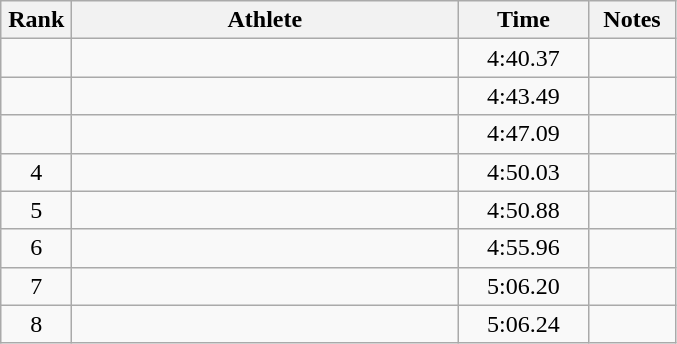<table class="wikitable" style="text-align:center">
<tr>
<th width=40>Rank</th>
<th width=250>Athlete</th>
<th width=80>Time</th>
<th width=50>Notes</th>
</tr>
<tr>
<td></td>
<td align=left></td>
<td>4:40.37</td>
<td></td>
</tr>
<tr>
<td></td>
<td align=left></td>
<td>4:43.49</td>
<td></td>
</tr>
<tr>
<td></td>
<td align=left></td>
<td>4:47.09</td>
<td></td>
</tr>
<tr>
<td>4</td>
<td align=left></td>
<td>4:50.03</td>
<td></td>
</tr>
<tr>
<td>5</td>
<td align=left></td>
<td>4:50.88</td>
<td></td>
</tr>
<tr>
<td>6</td>
<td align=left></td>
<td>4:55.96</td>
<td></td>
</tr>
<tr>
<td>7</td>
<td align=left></td>
<td>5:06.20</td>
<td></td>
</tr>
<tr>
<td>8</td>
<td align=left></td>
<td>5:06.24</td>
<td></td>
</tr>
</table>
